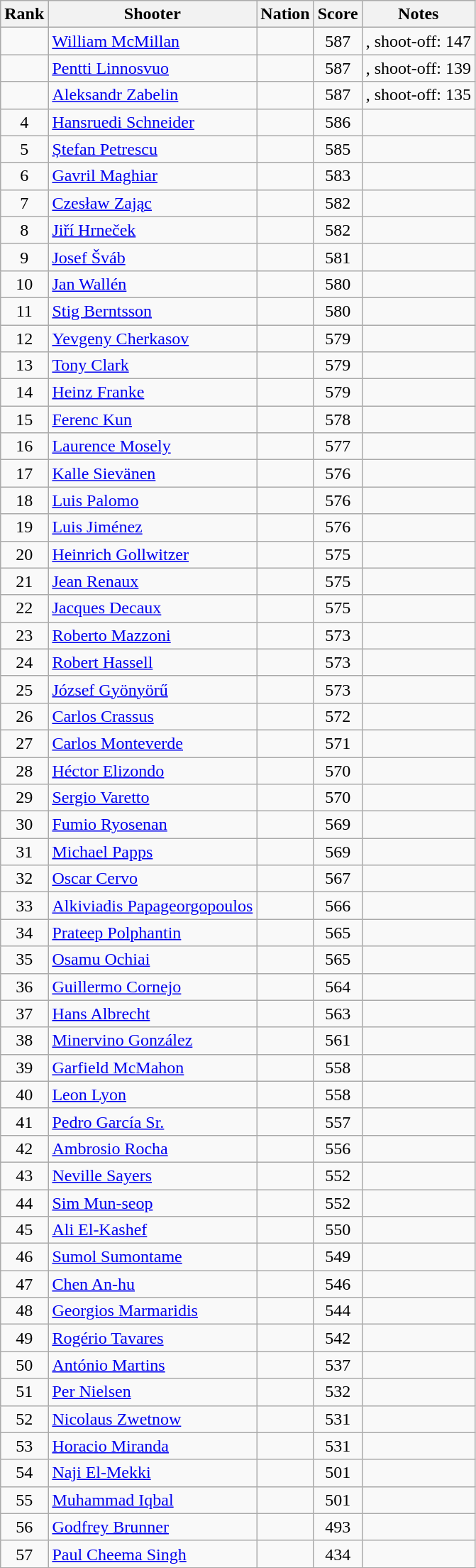<table class="wikitable sortable" style="text-align:center">
<tr>
<th>Rank</th>
<th>Shooter</th>
<th>Nation</th>
<th>Score</th>
<th>Notes</th>
</tr>
<tr>
<td></td>
<td align=left><a href='#'>William McMillan</a></td>
<td align=left></td>
<td>587</td>
<td>, shoot-off: 147</td>
</tr>
<tr>
<td></td>
<td align=left><a href='#'>Pentti Linnosvuo</a></td>
<td align=left></td>
<td>587</td>
<td>, shoot-off: 139</td>
</tr>
<tr>
<td></td>
<td align=left><a href='#'>Aleksandr Zabelin</a></td>
<td align=left></td>
<td>587</td>
<td>, shoot-off: 135</td>
</tr>
<tr>
<td>4</td>
<td align=left><a href='#'>Hansruedi Schneider</a></td>
<td align=left></td>
<td>586</td>
<td></td>
</tr>
<tr>
<td>5</td>
<td align=left><a href='#'>Ștefan Petrescu</a></td>
<td align=left></td>
<td>585</td>
<td></td>
</tr>
<tr>
<td>6</td>
<td align=left><a href='#'>Gavril Maghiar</a></td>
<td align=left></td>
<td>583</td>
<td></td>
</tr>
<tr>
<td>7</td>
<td align=left><a href='#'>Czesław Zając</a></td>
<td align=left></td>
<td>582</td>
<td></td>
</tr>
<tr>
<td>8</td>
<td align=left><a href='#'>Jiří Hrneček</a></td>
<td align=left></td>
<td>582</td>
<td></td>
</tr>
<tr>
<td>9</td>
<td align=left><a href='#'>Josef Šváb</a></td>
<td align=left></td>
<td>581</td>
<td></td>
</tr>
<tr>
<td>10</td>
<td align=left><a href='#'>Jan Wallén</a></td>
<td align=left></td>
<td>580</td>
<td></td>
</tr>
<tr>
<td>11</td>
<td align=left><a href='#'>Stig Berntsson</a></td>
<td align=left></td>
<td>580</td>
<td></td>
</tr>
<tr>
<td>12</td>
<td align=left><a href='#'>Yevgeny Cherkasov</a></td>
<td align=left></td>
<td>579</td>
<td></td>
</tr>
<tr>
<td>13</td>
<td align=left><a href='#'>Tony Clark</a></td>
<td align=left></td>
<td>579</td>
<td></td>
</tr>
<tr>
<td>14</td>
<td align=left><a href='#'>Heinz Franke</a></td>
<td align=left></td>
<td>579</td>
<td></td>
</tr>
<tr>
<td>15</td>
<td align=left><a href='#'>Ferenc Kun</a></td>
<td align=left></td>
<td>578</td>
<td></td>
</tr>
<tr>
<td>16</td>
<td align=left><a href='#'>Laurence Mosely</a></td>
<td align=left></td>
<td>577</td>
<td></td>
</tr>
<tr>
<td>17</td>
<td align=left><a href='#'>Kalle Sievänen</a></td>
<td align=left></td>
<td>576</td>
<td></td>
</tr>
<tr>
<td>18</td>
<td align=left><a href='#'>Luis Palomo</a></td>
<td align=left></td>
<td>576</td>
<td></td>
</tr>
<tr>
<td>19</td>
<td align=left><a href='#'>Luis Jiménez</a></td>
<td align=left></td>
<td>576</td>
<td></td>
</tr>
<tr>
<td>20</td>
<td align=left><a href='#'>Heinrich Gollwitzer</a></td>
<td align=left></td>
<td>575</td>
<td></td>
</tr>
<tr>
<td>21</td>
<td align=left><a href='#'>Jean Renaux</a></td>
<td align=left></td>
<td>575</td>
<td></td>
</tr>
<tr>
<td>22</td>
<td align=left><a href='#'>Jacques Decaux</a></td>
<td align=left></td>
<td>575</td>
<td></td>
</tr>
<tr>
<td>23</td>
<td align=left><a href='#'>Roberto Mazzoni</a></td>
<td align=left></td>
<td>573</td>
<td></td>
</tr>
<tr>
<td>24</td>
<td align=left><a href='#'>Robert Hassell</a></td>
<td align=left></td>
<td>573</td>
<td></td>
</tr>
<tr>
<td>25</td>
<td align=left><a href='#'>József Gyönyörű</a></td>
<td align=left></td>
<td>573</td>
<td></td>
</tr>
<tr>
<td>26</td>
<td align=left><a href='#'>Carlos Crassus</a></td>
<td align=left></td>
<td>572</td>
<td></td>
</tr>
<tr>
<td>27</td>
<td align=left><a href='#'>Carlos Monteverde</a></td>
<td align=left></td>
<td>571</td>
<td></td>
</tr>
<tr>
<td>28</td>
<td align=left><a href='#'>Héctor Elizondo</a></td>
<td align=left></td>
<td>570</td>
<td></td>
</tr>
<tr>
<td>29</td>
<td align=left><a href='#'>Sergio Varetto</a></td>
<td align=left></td>
<td>570</td>
<td></td>
</tr>
<tr>
<td>30</td>
<td align=left><a href='#'>Fumio Ryosenan</a></td>
<td align=left></td>
<td>569</td>
<td></td>
</tr>
<tr>
<td>31</td>
<td align=left><a href='#'>Michael Papps</a></td>
<td align=left></td>
<td>569</td>
<td></td>
</tr>
<tr>
<td>32</td>
<td align=left><a href='#'>Oscar Cervo</a></td>
<td align=left></td>
<td>567</td>
<td></td>
</tr>
<tr>
<td>33</td>
<td align=left><a href='#'>Alkiviadis Papageorgopoulos</a></td>
<td align=left></td>
<td>566</td>
<td></td>
</tr>
<tr>
<td>34</td>
<td align=left><a href='#'>Prateep Polphantin</a></td>
<td align=left></td>
<td>565</td>
<td></td>
</tr>
<tr>
<td>35</td>
<td align=left><a href='#'>Osamu Ochiai</a></td>
<td align=left></td>
<td>565</td>
<td></td>
</tr>
<tr>
<td>36</td>
<td align=left><a href='#'>Guillermo Cornejo</a></td>
<td align=left></td>
<td>564</td>
<td></td>
</tr>
<tr>
<td>37</td>
<td align=left><a href='#'>Hans Albrecht</a></td>
<td align=left></td>
<td>563</td>
<td></td>
</tr>
<tr>
<td>38</td>
<td align=left><a href='#'>Minervino González</a></td>
<td align=left></td>
<td>561</td>
<td></td>
</tr>
<tr>
<td>39</td>
<td align=left><a href='#'>Garfield McMahon</a></td>
<td align=left></td>
<td>558</td>
<td></td>
</tr>
<tr>
<td>40</td>
<td align=left><a href='#'>Leon Lyon</a></td>
<td align=left></td>
<td>558</td>
<td></td>
</tr>
<tr>
<td>41</td>
<td align=left><a href='#'>Pedro García Sr.</a></td>
<td align=left></td>
<td>557</td>
<td></td>
</tr>
<tr>
<td>42</td>
<td align=left><a href='#'>Ambrosio Rocha</a></td>
<td align=left></td>
<td>556</td>
<td></td>
</tr>
<tr>
<td>43</td>
<td align=left><a href='#'>Neville Sayers</a></td>
<td align=left></td>
<td>552</td>
<td></td>
</tr>
<tr>
<td>44</td>
<td align=left><a href='#'>Sim Mun-seop</a></td>
<td align=left></td>
<td>552</td>
<td></td>
</tr>
<tr>
<td>45</td>
<td align=left><a href='#'>Ali El-Kashef</a></td>
<td align=left></td>
<td>550</td>
<td></td>
</tr>
<tr>
<td>46</td>
<td align=left><a href='#'>Sumol Sumontame</a></td>
<td align=left></td>
<td>549</td>
<td></td>
</tr>
<tr>
<td>47</td>
<td align=left><a href='#'>Chen An-hu</a></td>
<td align=left></td>
<td>546</td>
<td></td>
</tr>
<tr>
<td>48</td>
<td align=left><a href='#'>Georgios Marmaridis</a></td>
<td align=left></td>
<td>544</td>
<td></td>
</tr>
<tr>
<td>49</td>
<td align=left><a href='#'>Rogério Tavares</a></td>
<td align=left></td>
<td>542</td>
<td></td>
</tr>
<tr>
<td>50</td>
<td align=left><a href='#'>António Martins</a></td>
<td align=left></td>
<td>537</td>
<td></td>
</tr>
<tr>
<td>51</td>
<td align=left><a href='#'>Per Nielsen</a></td>
<td align=left></td>
<td>532</td>
<td></td>
</tr>
<tr>
<td>52</td>
<td align=left><a href='#'>Nicolaus Zwetnow</a></td>
<td align=left></td>
<td>531</td>
<td></td>
</tr>
<tr>
<td>53</td>
<td align=left><a href='#'>Horacio Miranda</a></td>
<td align=left></td>
<td>531</td>
<td></td>
</tr>
<tr>
<td>54</td>
<td align=left><a href='#'>Naji El-Mekki</a></td>
<td align=left></td>
<td>501</td>
<td></td>
</tr>
<tr>
<td>55</td>
<td align=left><a href='#'>Muhammad Iqbal</a></td>
<td align=left></td>
<td>501</td>
<td></td>
</tr>
<tr>
<td>56</td>
<td align=left><a href='#'>Godfrey Brunner</a></td>
<td align=left></td>
<td>493</td>
<td></td>
</tr>
<tr>
<td>57</td>
<td align=left><a href='#'>Paul Cheema Singh</a></td>
<td align=left></td>
<td>434</td>
<td></td>
</tr>
</table>
